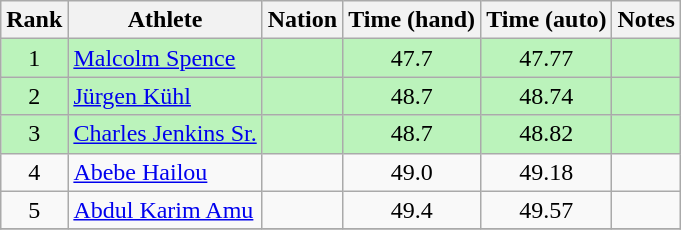<table class="wikitable sortable" style="text-align:center">
<tr>
<th>Rank</th>
<th>Athlete</th>
<th>Nation</th>
<th>Time (hand)</th>
<th>Time (auto)</th>
<th>Notes</th>
</tr>
<tr bgcolor=bbf3bb>
<td>1</td>
<td align=left><a href='#'>Malcolm Spence</a></td>
<td align=left></td>
<td>47.7</td>
<td>47.77</td>
<td></td>
</tr>
<tr bgcolor=bbf3bb>
<td>2</td>
<td align=left><a href='#'>Jürgen Kühl</a></td>
<td align=left></td>
<td>48.7</td>
<td>48.74</td>
<td></td>
</tr>
<tr bgcolor=bbf3bb>
<td>3</td>
<td align=left><a href='#'>Charles Jenkins Sr.</a></td>
<td align=left></td>
<td>48.7</td>
<td>48.82</td>
<td></td>
</tr>
<tr>
<td>4</td>
<td align=left><a href='#'>Abebe Hailou</a></td>
<td align=left></td>
<td>49.0</td>
<td>49.18</td>
<td></td>
</tr>
<tr>
<td>5</td>
<td align=left><a href='#'>Abdul Karim Amu</a></td>
<td align=left></td>
<td>49.4</td>
<td>49.57</td>
<td></td>
</tr>
<tr>
</tr>
</table>
